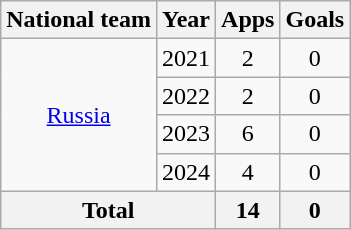<table class="wikitable" style="text-align:center">
<tr>
<th>National team</th>
<th>Year</th>
<th>Apps</th>
<th>Goals</th>
</tr>
<tr>
<td rowspan="4"><a href='#'>Russia</a></td>
<td>2021</td>
<td>2</td>
<td>0</td>
</tr>
<tr>
<td>2022</td>
<td>2</td>
<td>0</td>
</tr>
<tr>
<td>2023</td>
<td>6</td>
<td>0</td>
</tr>
<tr>
<td>2024</td>
<td>4</td>
<td>0</td>
</tr>
<tr>
<th colspan="2">Total</th>
<th>14</th>
<th>0</th>
</tr>
</table>
